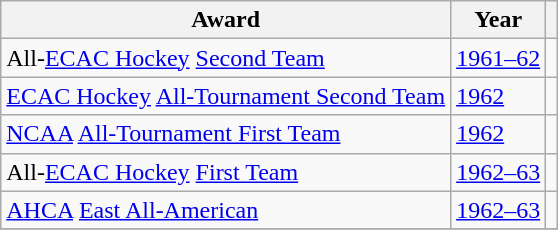<table class="wikitable">
<tr>
<th>Award</th>
<th>Year</th>
<th></th>
</tr>
<tr>
<td>All-<a href='#'>ECAC Hockey</a> <a href='#'>Second Team</a></td>
<td><a href='#'>1961–62</a></td>
<td></td>
</tr>
<tr>
<td><a href='#'>ECAC Hockey</a> <a href='#'>All-Tournament Second Team</a></td>
<td><a href='#'>1962</a></td>
<td></td>
</tr>
<tr>
<td><a href='#'>NCAA</a> <a href='#'>All-Tournament First Team</a></td>
<td><a href='#'>1962</a></td>
<td></td>
</tr>
<tr>
<td>All-<a href='#'>ECAC Hockey</a> <a href='#'>First Team</a></td>
<td><a href='#'>1962–63</a></td>
<td></td>
</tr>
<tr>
<td><a href='#'>AHCA</a> <a href='#'>East All-American</a></td>
<td><a href='#'>1962–63</a></td>
<td></td>
</tr>
<tr>
</tr>
</table>
